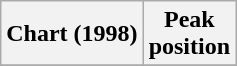<table class="wikitable">
<tr>
<th>Chart (1998)</th>
<th>Peak<br>position</th>
</tr>
<tr>
</tr>
</table>
